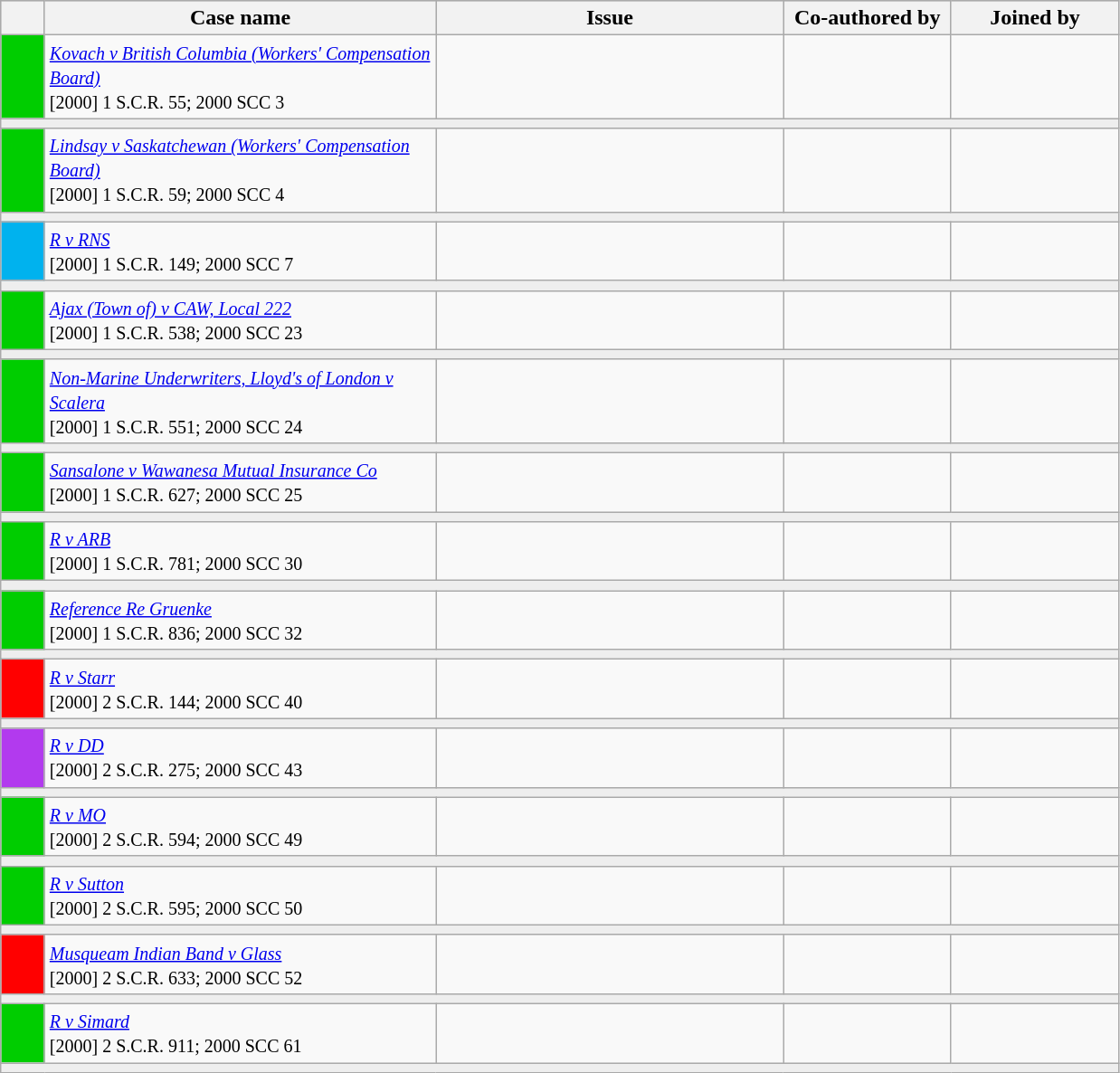<table class="wikitable" width=825>
<tr bgcolor="#CCCCCC">
<th width=25px></th>
<th width=35%>Case name</th>
<th>Issue</th>
<th width=15%>Co-authored by</th>
<th width=15%>Joined by</th>
</tr>
<tr>
<td bgcolor="00cd00"></td>
<td align=left valign=top><small><em><a href='#'>Kovach v British Columbia (Workers' Compensation Board)</a></em><br> [2000] 1 S.C.R. 55; 2000 SCC 3 </small></td>
<td valign=top><small></small></td>
<td><small></small></td>
<td><small></small></td>
</tr>
<tr>
<td bgcolor=#EEEEEE colspan=5 valign=top><small></small></td>
</tr>
<tr>
<td bgcolor="00cd00"></td>
<td align=left valign=top><small><em><a href='#'>Lindsay v Saskatchewan (Workers' Compensation Board)</a></em><br> [2000] 1 S.C.R. 59; 2000 SCC 4 </small></td>
<td valign=top><small></small></td>
<td><small></small></td>
<td><small></small></td>
</tr>
<tr>
<td bgcolor=#EEEEEE colspan=5 valign=top><small></small></td>
</tr>
<tr>
<td bgcolor="00b2ee"></td>
<td align=left valign=top><small><em><a href='#'>R v RNS</a></em><br> [2000] 1 S.C.R. 149; 2000 SCC 7 </small></td>
<td valign=top><small></small></td>
<td><small></small></td>
<td><small></small></td>
</tr>
<tr>
<td bgcolor=#EEEEEE colspan=5 valign=top><small></small></td>
</tr>
<tr>
<td bgcolor="00cd00"></td>
<td align=left valign=top><small><em><a href='#'>Ajax (Town of) v CAW, Local 222</a></em><br> [2000] 1 S.C.R. 538; 2000 SCC 23 </small></td>
<td valign=top><small></small></td>
<td><small></small></td>
<td><small></small></td>
</tr>
<tr>
<td bgcolor=#EEEEEE colspan=5 valign=top><small></small></td>
</tr>
<tr>
<td bgcolor="00cd00"></td>
<td align=left valign=top><small><em><a href='#'>Non-Marine Underwriters, Lloyd's of London v Scalera</a></em><br> [2000] 1 S.C.R. 551; 2000 SCC 24 </small></td>
<td valign=top><small></small></td>
<td><small></small></td>
<td><small></small></td>
</tr>
<tr>
<td bgcolor=#EEEEEE colspan=5 valign=top><small></small></td>
</tr>
<tr>
<td bgcolor="00cd00"></td>
<td align=left valign=top><small><em><a href='#'>Sansalone v Wawanesa Mutual Insurance Co</a></em><br> [2000] 1 S.C.R. 627; 2000 SCC 25 </small></td>
<td valign=top><small></small></td>
<td><small></small></td>
<td><small></small></td>
</tr>
<tr>
<td bgcolor=#EEEEEE colspan=5 valign=top><small></small></td>
</tr>
<tr>
<td bgcolor="00cd00"></td>
<td align=left valign=top><small><em><a href='#'>R v ARB</a></em><br> [2000] 1 S.C.R. 781; 2000 SCC 30 </small></td>
<td valign=top><small></small></td>
<td><small></small></td>
<td><small></small></td>
</tr>
<tr>
<td bgcolor=#EEEEEE colspan=5 valign=top><small></small></td>
</tr>
<tr>
<td bgcolor="00cd00"></td>
<td align=left valign=top><small><em><a href='#'>Reference Re Gruenke</a></em><br> [2000] 1 S.C.R. 836; 2000 SCC 32 </small></td>
<td valign=top><small></small></td>
<td><small></small></td>
<td><small></small></td>
</tr>
<tr>
<td bgcolor=#EEEEEE colspan=5 valign=top><small></small></td>
</tr>
<tr>
<td bgcolor="red"></td>
<td align=left valign=top><small><em><a href='#'>R v Starr</a></em><br> [2000] 2 S.C.R. 144; 2000 SCC 40 </small></td>
<td valign=top><small></small></td>
<td><small></small></td>
<td><small></small></td>
</tr>
<tr>
<td bgcolor=#EEEEEE colspan=5 valign=top><small></small></td>
</tr>
<tr>
<td bgcolor="B23AEE"></td>
<td align=left valign=top><small><em><a href='#'>R v DD</a></em><br> [2000] 2 S.C.R. 275; 2000 SCC 43 </small></td>
<td valign=top><small></small></td>
<td><small></small></td>
<td><small></small></td>
</tr>
<tr>
<td bgcolor=#EEEEEE colspan=5 valign=top><small></small></td>
</tr>
<tr>
<td bgcolor="00cd00"></td>
<td align=left valign=top><small><em><a href='#'>R v MO</a></em><br> [2000] 2 S.C.R. 594; 2000 SCC 49  </small></td>
<td valign=top><small></small></td>
<td><small></small></td>
<td><small></small></td>
</tr>
<tr>
<td bgcolor=#EEEEEE colspan=5 valign=top><small></small></td>
</tr>
<tr>
<td bgcolor="00cd00"></td>
<td align=left valign=top><small><em><a href='#'>R v Sutton</a></em><br> [2000] 2 S.C.R. 595; 2000 SCC 50  </small></td>
<td valign=top><small></small></td>
<td><small></small></td>
<td><small></small></td>
</tr>
<tr>
<td bgcolor=#EEEEEE colspan=5 valign=top><small></small></td>
</tr>
<tr>
<td bgcolor="red"></td>
<td align=left valign=top><small><em><a href='#'>Musqueam Indian Band v Glass</a></em><br> [2000] 2 S.C.R. 633; 2000 SCC 52  </small></td>
<td valign=top><small></small></td>
<td><small></small></td>
<td><small></small></td>
</tr>
<tr>
<td bgcolor=#EEEEEE colspan=5 valign=top><small></small></td>
</tr>
<tr>
<td bgcolor="00cd00"></td>
<td align=left valign=top><small><em><a href='#'>R v Simard</a></em><br> [2000] 2 S.C.R. 911; 2000 SCC 61  </small></td>
<td valign=top><small></small></td>
<td><small></small></td>
<td><small></small></td>
</tr>
<tr>
<td bgcolor=#EEEEEE colspan=5 valign=top><small></small></td>
</tr>
</table>
